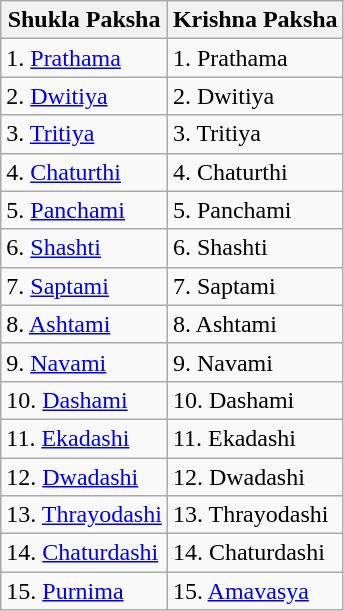<table class="wikitable">
<tr>
<th>Shukla Paksha</th>
<th>Krishna Paksha</th>
</tr>
<tr>
<td>1. <a href='#'>Prathama</a></td>
<td>1. Prathama</td>
</tr>
<tr>
<td>2. <a href='#'>Dwitiya</a></td>
<td>2. Dwitiya</td>
</tr>
<tr>
<td>3. <a href='#'>Tritiya</a></td>
<td>3. Tritiya</td>
</tr>
<tr>
<td>4. <a href='#'>Chaturthi</a></td>
<td>4. Chaturthi</td>
</tr>
<tr>
<td>5. <a href='#'>Panchami</a></td>
<td>5. Panchami</td>
</tr>
<tr>
<td>6. <a href='#'>Shashti</a></td>
<td>6. Shashti</td>
</tr>
<tr>
<td>7. <a href='#'>Saptami</a></td>
<td>7. Saptami</td>
</tr>
<tr>
<td>8. <a href='#'>Ashtami</a></td>
<td>8. Ashtami</td>
</tr>
<tr>
<td>9. <a href='#'>Navami</a></td>
<td>9. Navami</td>
</tr>
<tr>
<td>10. <a href='#'>Dashami</a></td>
<td>10. Dashami</td>
</tr>
<tr>
<td>11. <a href='#'>Ekadashi</a></td>
<td>11. Ekadashi</td>
</tr>
<tr>
<td>12. <a href='#'>Dwadashi</a></td>
<td>12. Dwadashi</td>
</tr>
<tr>
<td>13. <a href='#'>Thrayodashi</a></td>
<td>13. Thrayodashi</td>
</tr>
<tr>
<td>14. <a href='#'>Chaturdashi</a></td>
<td>14. Chaturdashi</td>
</tr>
<tr>
<td>15. <a href='#'>Purnima</a></td>
<td>15. <a href='#'>Amavasya</a></td>
</tr>
</table>
